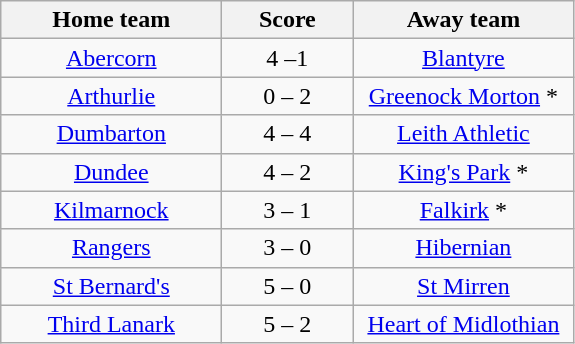<table class="wikitable" style="text-align: center">
<tr>
<th width=140>Home team</th>
<th width=80>Score</th>
<th width=140>Away team</th>
</tr>
<tr>
<td><a href='#'>Abercorn</a></td>
<td>4 –1</td>
<td><a href='#'>Blantyre</a></td>
</tr>
<tr>
<td><a href='#'>Arthurlie</a></td>
<td>0 – 2</td>
<td><a href='#'>Greenock Morton</a> *</td>
</tr>
<tr>
<td><a href='#'>Dumbarton</a></td>
<td>4 – 4</td>
<td><a href='#'>Leith Athletic</a></td>
</tr>
<tr>
<td><a href='#'>Dundee</a></td>
<td>4 – 2</td>
<td><a href='#'>King's Park</a> *</td>
</tr>
<tr>
<td><a href='#'>Kilmarnock</a></td>
<td>3 – 1</td>
<td><a href='#'>Falkirk</a> *</td>
</tr>
<tr>
<td><a href='#'>Rangers</a></td>
<td>3 – 0</td>
<td><a href='#'>Hibernian</a></td>
</tr>
<tr>
<td><a href='#'>St Bernard's</a></td>
<td>5 – 0</td>
<td><a href='#'>St Mirren</a></td>
</tr>
<tr>
<td><a href='#'>Third Lanark</a></td>
<td>5 – 2</td>
<td><a href='#'>Heart of Midlothian</a></td>
</tr>
</table>
